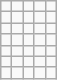<table class="wikitable">
<tr>
<td></td>
<td></td>
<td></td>
<td></td>
<td></td>
</tr>
<tr>
<td></td>
<td></td>
<td></td>
<td></td>
<td></td>
</tr>
<tr>
<td></td>
<td></td>
<td></td>
<td></td>
<td></td>
</tr>
<tr>
<td></td>
<td></td>
<td></td>
<td></td>
<td></td>
</tr>
<tr>
<td></td>
<td></td>
<td></td>
<td></td>
<td></td>
</tr>
<tr>
<td></td>
<td></td>
<td></td>
<td></td>
<td></td>
</tr>
<tr>
<td></td>
<td></td>
<td></td>
<td></td>
<td></td>
</tr>
</table>
